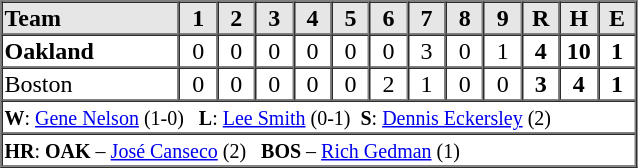<table border=1 cellspacing=0 width=425 style="margin-left:3em;">
<tr style="text-align:center; background-color:#e6e6e6;">
<th align=left width=28%>Team</th>
<th width=6%>1</th>
<th width=6%>2</th>
<th width=6%>3</th>
<th width=6%>4</th>
<th width=6%>5</th>
<th width=6%>6</th>
<th width=6%>7</th>
<th width=6%>8</th>
<th width=6%>9</th>
<th width=6%>R</th>
<th width=6%>H</th>
<th width=6%>E</th>
</tr>
<tr style="text-align:center;">
<td align=left><strong>Oakland</strong></td>
<td>0</td>
<td>0</td>
<td>0</td>
<td>0</td>
<td>0</td>
<td>0</td>
<td>3</td>
<td>0</td>
<td>1</td>
<td><strong>4</strong></td>
<td><strong>10</strong></td>
<td><strong>1</strong></td>
</tr>
<tr style="text-align:center;">
<td align=left>Boston</td>
<td>0</td>
<td>0</td>
<td>0</td>
<td>0</td>
<td>0</td>
<td>2</td>
<td>1</td>
<td>0</td>
<td>0</td>
<td><strong>3</strong></td>
<td><strong>4</strong></td>
<td><strong>1</strong></td>
</tr>
<tr style="text-align:left;">
<td colspan=13><small><strong>W</strong>: <a href='#'>Gene Nelson</a> (1-0)   <strong>L</strong>: <a href='#'>Lee Smith</a> (0-1)  <strong>S</strong>: <a href='#'>Dennis Eckersley</a> (2)</small></td>
</tr>
<tr style="text-align:left;">
<td colspan=13><small><strong>HR</strong>: <strong>OAK</strong> – <a href='#'>José Canseco</a> (2)   <strong>BOS</strong> – <a href='#'>Rich Gedman</a> (1)</small></td>
</tr>
</table>
